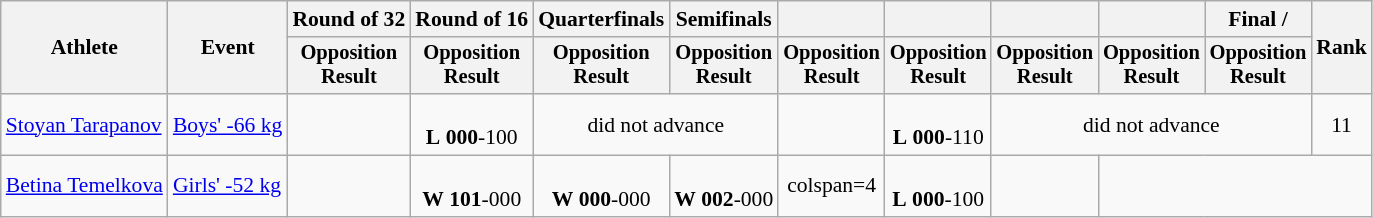<table class="wikitable" style="font-size:90%">
<tr>
<th rowspan="2">Athlete</th>
<th rowspan="2">Event</th>
<th>Round of 32</th>
<th>Round of 16</th>
<th>Quarterfinals</th>
<th>Semifinals</th>
<th></th>
<th></th>
<th></th>
<th></th>
<th>Final / </th>
<th rowspan=2>Rank</th>
</tr>
<tr style="font-size:95%">
<th>Opposition<br>Result</th>
<th>Opposition<br>Result</th>
<th>Opposition<br>Result</th>
<th>Opposition<br>Result</th>
<th>Opposition<br>Result</th>
<th>Opposition<br>Result</th>
<th>Opposition<br>Result</th>
<th>Opposition<br>Result</th>
<th>Opposition<br>Result</th>
</tr>
<tr align=center>
<td align=left><a href='#'>Stoyan Tarapanov</a></td>
<td align=left><a href='#'>Boys' -66 kg</a></td>
<td></td>
<td><br><strong>L</strong> <strong>000</strong>-100</td>
<td colspan=2>did not advance</td>
<td></td>
<td><br><strong>L</strong> <strong>000</strong>-110</td>
<td colspan=3>did not advance</td>
<td>11</td>
</tr>
<tr align=center>
<td align=left><a href='#'>Betina Temelkova</a></td>
<td align=left><a href='#'>Girls' -52 kg</a></td>
<td></td>
<td><br><strong>W</strong> <strong>101</strong>-000</td>
<td><br><strong>W</strong> <strong>000</strong>-000</td>
<td><br><strong>W</strong> <strong>002</strong>-000</td>
<td>colspan=4 </td>
<td><br><strong>L</strong> <strong>000</strong>-100</td>
<td></td>
</tr>
</table>
